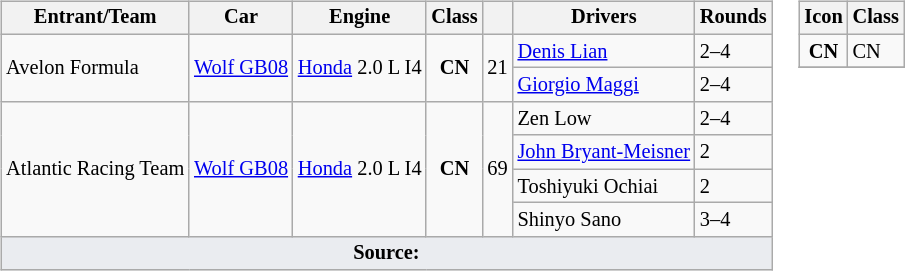<table>
<tr>
<td><br><table class="wikitable" style="font-size: 85%">
<tr>
<th>Entrant/Team</th>
<th>Car</th>
<th>Engine</th>
<th>Class</th>
<th></th>
<th>Drivers</th>
<th>Rounds</th>
</tr>
<tr>
<td rowspan=2> Avelon Formula</td>
<td rowspan=2><a href='#'>Wolf GB08</a></td>
<td rowspan=2><a href='#'>Honda</a> 2.0 L I4</td>
<td align=center rowspan=2><strong><span>CN</span></strong></td>
<td rowspan=2>21</td>
<td> <a href='#'>Denis Lian</a></td>
<td>2–4</td>
</tr>
<tr>
<td> <a href='#'>Giorgio Maggi</a></td>
<td>2–4</td>
</tr>
<tr>
<td rowspan=4> Atlantic Racing Team</td>
<td rowspan=4><a href='#'>Wolf GB08</a></td>
<td rowspan=4><a href='#'>Honda</a> 2.0 L I4</td>
<td align=center rowspan=4><strong><span>CN</span></strong></td>
<td rowspan=4>69</td>
<td> Zen Low</td>
<td>2–4</td>
</tr>
<tr>
<td> <a href='#'>John Bryant-Meisner</a></td>
<td>2</td>
</tr>
<tr>
<td> Toshiyuki Ochiai</td>
<td>2</td>
</tr>
<tr>
<td> Shinyo Sano</td>
<td>3–4</td>
</tr>
<tr class="sortbottom">
<td colspan="7" style="background-color:#EAECF0;text-align:center"><strong>Source:</strong></td>
</tr>
</table>
</td>
<td valign="top"><br><table class="wikitable" style="font-size: 85%;">
<tr>
<th>Icon</th>
<th>Class</th>
</tr>
<tr>
<td align=center><strong><span>CN</span></strong></td>
<td>CN</td>
</tr>
<tr>
</tr>
</table>
</td>
</tr>
</table>
